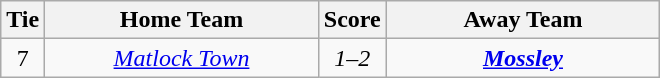<table class="wikitable" style="text-align:center;">
<tr>
<th width=20>Tie</th>
<th width=175>Home Team</th>
<th width=20>Score</th>
<th width=175>Away Team</th>
</tr>
<tr>
<td>7</td>
<td><em><a href='#'>Matlock Town</a></em></td>
<td><em>1–2</em></td>
<td><strong><em><a href='#'>Mossley</a></em></strong></td>
</tr>
</table>
